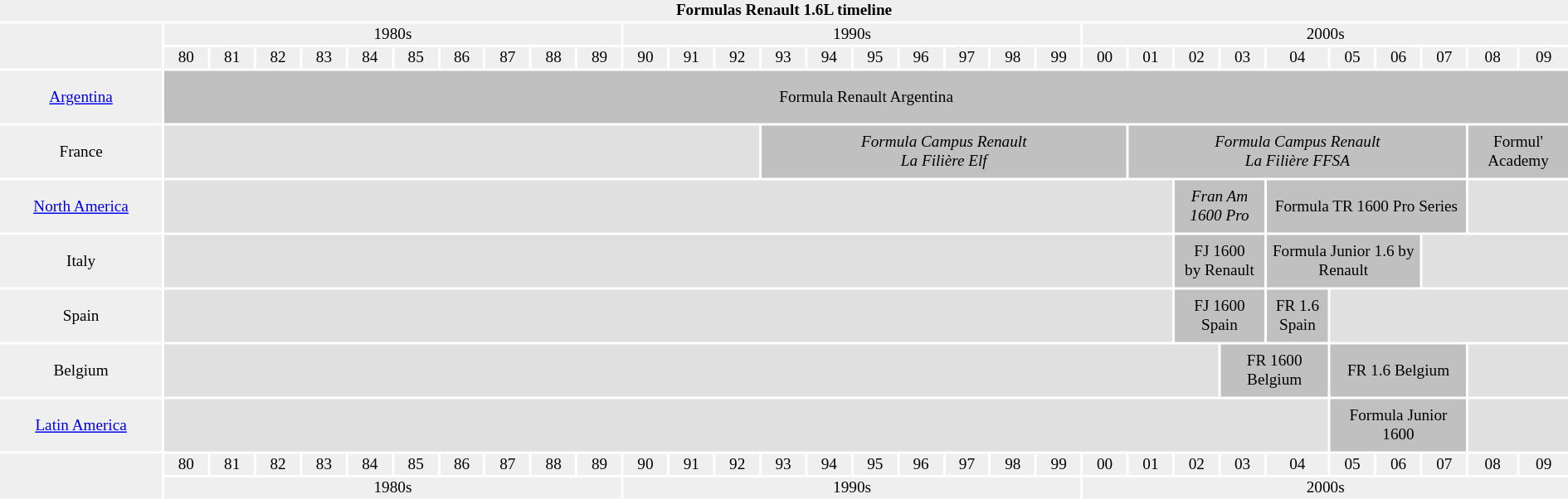<table class="toccolours collapsible collapsed" style="margin: 0.5em auto; clear: both; font-size:80%; width:100%">
<tr>
<th colspan=31 style="background:#EFEFEF;"><strong>Formulas Renault 1.6L timeline</strong></th>
</tr>
<tr>
<td align=center rowspan=2 width=80 style="background:#EFEFEF;"></td>
<td align=center colspan=10 style="background:#EFEFEF;">1980s</td>
<td align=center colspan=10 style="background:#EFEFEF;">1990s</td>
<td align=center colspan=10 style="background:#EFEFEF;">2000s</td>
</tr>
<tr align=center style="background:#EFEFEF;">
<td width=20>80</td>
<td width=20>81</td>
<td width=20>82</td>
<td width=20>83</td>
<td width=20>84</td>
<td width=20>85</td>
<td width=20>86</td>
<td width=20>87</td>
<td width=20>88</td>
<td width=20>89</td>
<td width=20>90</td>
<td width=20>91</td>
<td width=20>92</td>
<td width=20>93</td>
<td width=20>94</td>
<td width=20>95</td>
<td width=20>96</td>
<td width=20>97</td>
<td width=20>98</td>
<td width=20>99</td>
<td width=20>00</td>
<td width=20>01</td>
<td width=20>02</td>
<td width=20>03</td>
<td width=20>04</td>
<td width=20>05</td>
<td width=20>06</td>
<td width=20>07</td>
<td width=20>08</td>
<td width=20>09</td>
</tr>
<tr align=center>
<td style="background:#EFEFEF;" height=40><a href='#'>Argentina</a></td>
<td colspan=30 style="background:#C0C0C0;">Formula Renault Argentina</td>
</tr>
<tr align=center>
<td style="background:#EFEFEF;" height=40>France</td>
<td colspan=13 style="background:#E0E0E0;"></td>
<td colspan= 8 style="background:#C0C0C0;"><em>Formula Campus Renault<br>La Filière Elf</em></td>
<td colspan= 7 style="background:#C0C0C0;"><em>Formula Campus Renault<br>La Filière FFSA</em></td>
<td colspan= 2 style="background:#C0C0C0;">Formul' Academy</td>
</tr>
<tr align=center>
<td style="background:#EFEFEF;" height=40><a href='#'>North America</a></td>
<td colspan=22 style="background:#E0E0E0;"></td>
<td colspan= 2 style="background:#C0C0C0;"><em>Fran Am 1600 Pro</em></td>
<td colspan= 4 style="background:#C0C0C0;">Formula TR 1600 Pro Series</td>
<td colspan= 2 style="background:#E0E0E0;"></td>
</tr>
<tr align=center>
<td style="background:#EFEFEF;" height=40>Italy</td>
<td colspan=22 style="background:#E0E0E0;"></td>
<td colspan= 2 style="background:#C0C0C0;">FJ 1600<br>by Renault</td>
<td colspan= 3 style="background:#C0C0C0;">Formula Junior 1.6 by Renault</td>
<td colspan= 3 style="background:#E0E0E0;"></td>
</tr>
<tr align=center>
<td style="background:#EFEFEF;" height=40>Spain</td>
<td colspan=22 style="background:#E0E0E0;"></td>
<td colspan= 2 style="background:#C0C0C0;">FJ 1600 Spain</td>
<td style="background:#C0C0C0;">FR 1.6 Spain</td>
<td colspan= 5 style="background:#E0E0E0;"></td>
</tr>
<tr align=center>
<td style="background:#EFEFEF;" height=40>Belgium</td>
<td colspan=23 style="background:#E0E0E0;"></td>
<td colspan= 2 style="background:#C0C0C0;">FR 1600 Belgium</td>
<td colspan= 3 style="background:#C0C0C0;">FR 1.6 Belgium</td>
<td colspan= 2 style="background:#E0E0E0;"></td>
</tr>
<tr align=center>
<td style="background:#EFEFEF;" height=40><a href='#'>Latin America</a></td>
<td colspan=25 style="background:#E0E0E0;"></td>
<td colspan= 3 style="background:#C0C0C0;">Formula Junior 1600</td>
<td colspan= 2 style="background:#E0E0E0;"></td>
</tr>
<tr align=center style="background:#EFEFEF;">
<td align=center rowspan=2 style="background:#EFEFEF;"></td>
<td>80</td>
<td>81</td>
<td>82</td>
<td>83</td>
<td>84</td>
<td>85</td>
<td>86</td>
<td>87</td>
<td>88</td>
<td>89</td>
<td>90</td>
<td>91</td>
<td>92</td>
<td>93</td>
<td>94</td>
<td>95</td>
<td>96</td>
<td>97</td>
<td>98</td>
<td>99</td>
<td>00</td>
<td>01</td>
<td>02</td>
<td>03</td>
<td>04</td>
<td>05</td>
<td>06</td>
<td>07</td>
<td>08</td>
<td>09</td>
</tr>
<tr>
<td align=center colspan=10 style="background:#EFEFEF;">1980s</td>
<td align=center colspan=10 style="background:#EFEFEF;">1990s</td>
<td align=center colspan=10 style="background:#EFEFEF;">2000s</td>
</tr>
</table>
